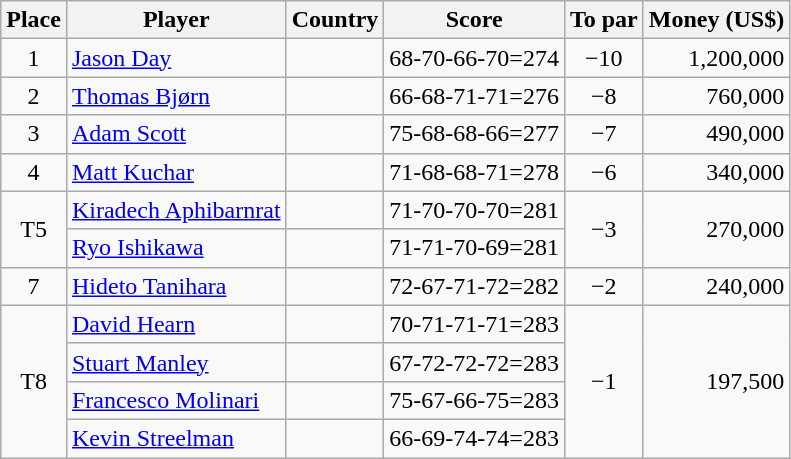<table class="wikitable">
<tr>
<th>Place</th>
<th>Player</th>
<th>Country</th>
<th>Score</th>
<th>To par</th>
<th>Money (US$)</th>
</tr>
<tr>
<td align=center>1</td>
<td><a href='#'>Jason Day</a></td>
<td></td>
<td>68-70-66-70=274</td>
<td align=center>−10</td>
<td align=right>1,200,000</td>
</tr>
<tr>
<td align=center>2</td>
<td><a href='#'>Thomas Bjørn</a></td>
<td></td>
<td>66-68-71-71=276</td>
<td align=center>−8</td>
<td align=right>760,000</td>
</tr>
<tr>
<td align=center>3</td>
<td><a href='#'>Adam Scott</a></td>
<td></td>
<td>75-68-68-66=277</td>
<td align=center>−7</td>
<td align=right>490,000</td>
</tr>
<tr>
<td align=center>4</td>
<td><a href='#'>Matt Kuchar</a></td>
<td></td>
<td>71-68-68-71=278</td>
<td align=center>−6</td>
<td align=right>340,000</td>
</tr>
<tr>
<td align=center rowspan=2>T5</td>
<td><a href='#'>Kiradech Aphibarnrat</a></td>
<td></td>
<td>71-70-70-70=281</td>
<td rowspan=2 align=center>−3</td>
<td rowspan=2 align=right>270,000</td>
</tr>
<tr>
<td><a href='#'>Ryo Ishikawa</a></td>
<td></td>
<td>71-71-70-69=281</td>
</tr>
<tr>
<td align=center>7</td>
<td><a href='#'>Hideto Tanihara</a></td>
<td></td>
<td>72-67-71-72=282</td>
<td align=center>−2</td>
<td align=right>240,000</td>
</tr>
<tr>
<td align=center rowspan=4>T8</td>
<td><a href='#'>David Hearn</a></td>
<td></td>
<td>70-71-71-71=283</td>
<td rowspan=4 align=center>−1</td>
<td rowspan=4 align=right>197,500</td>
</tr>
<tr>
<td><a href='#'>Stuart Manley</a></td>
<td></td>
<td>67-72-72-72=283</td>
</tr>
<tr>
<td><a href='#'>Francesco Molinari</a></td>
<td></td>
<td>75-67-66-75=283</td>
</tr>
<tr>
<td><a href='#'>Kevin Streelman</a></td>
<td></td>
<td>66-69-74-74=283</td>
</tr>
</table>
